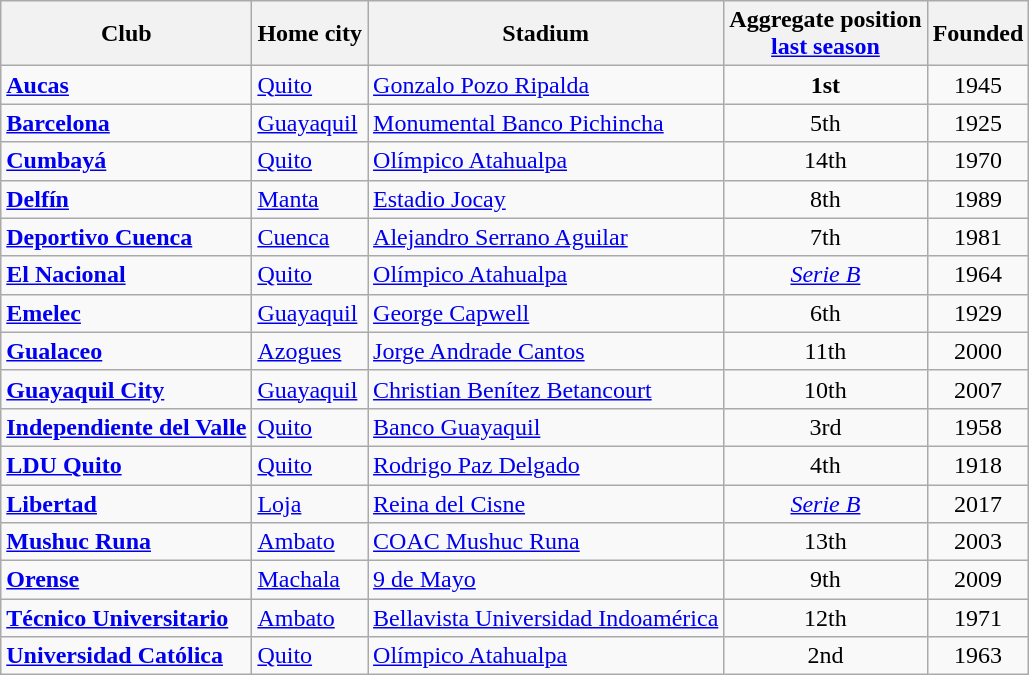<table class="wikitable sortable">
<tr>
<th>Club</th>
<th>Home city</th>
<th>Stadium</th>
<th>Aggregate position<br><a href='#'>last season</a></th>
<th>Founded</th>
</tr>
<tr>
<td><strong><a href='#'>Aucas</a></strong></td>
<td><a href='#'>Quito</a></td>
<td><a href='#'>Gonzalo Pozo Ripalda</a></td>
<td align=center><strong>1st</strong></td>
<td align=center>1945</td>
</tr>
<tr>
<td><strong><a href='#'>Barcelona</a></strong></td>
<td><a href='#'>Guayaquil</a></td>
<td><a href='#'>Monumental Banco Pichincha</a></td>
<td align=center>5th</td>
<td align=center>1925</td>
</tr>
<tr>
<td><strong><a href='#'>Cumbayá</a></strong></td>
<td><a href='#'>Quito</a></td>
<td><a href='#'>Olímpico Atahualpa</a></td>
<td align=center>14th</td>
<td align=center>1970</td>
</tr>
<tr>
<td><strong><a href='#'>Delfín</a></strong></td>
<td><a href='#'>Manta</a></td>
<td><a href='#'>Estadio Jocay</a></td>
<td align=center>8th</td>
<td align=center>1989</td>
</tr>
<tr>
<td><strong><a href='#'>Deportivo Cuenca</a></strong></td>
<td><a href='#'>Cuenca</a></td>
<td><a href='#'>Alejandro Serrano Aguilar</a></td>
<td align=center>7th</td>
<td align=center>1981</td>
</tr>
<tr>
<td><strong><a href='#'>El Nacional</a></strong></td>
<td><a href='#'>Quito</a></td>
<td><a href='#'>Olímpico Atahualpa</a></td>
<td align=center><em><a href='#'>Serie B</a></em></td>
<td align=center>1964</td>
</tr>
<tr>
<td><strong><a href='#'>Emelec</a></strong></td>
<td><a href='#'>Guayaquil</a></td>
<td><a href='#'>George Capwell</a></td>
<td align=center>6th</td>
<td align=center>1929</td>
</tr>
<tr>
<td><strong><a href='#'>Gualaceo</a></strong></td>
<td><a href='#'>Azogues</a></td>
<td><a href='#'>Jorge Andrade Cantos</a></td>
<td align=center>11th</td>
<td align=center>2000</td>
</tr>
<tr>
<td><strong><a href='#'>Guayaquil City</a></strong></td>
<td><a href='#'>Guayaquil</a></td>
<td><a href='#'>Christian Benítez Betancourt</a></td>
<td align=center>10th</td>
<td align=center>2007</td>
</tr>
<tr>
<td><strong><a href='#'>Independiente del Valle</a></strong></td>
<td><a href='#'>Quito</a></td>
<td><a href='#'>Banco Guayaquil</a></td>
<td align=center>3rd</td>
<td align=center>1958</td>
</tr>
<tr>
<td><strong><a href='#'>LDU Quito</a></strong></td>
<td><a href='#'>Quito</a></td>
<td><a href='#'>Rodrigo Paz Delgado</a></td>
<td align=center>4th</td>
<td align=center>1918</td>
</tr>
<tr>
<td><strong><a href='#'>Libertad</a></strong></td>
<td><a href='#'>Loja</a></td>
<td><a href='#'>Reina del Cisne</a></td>
<td align=center><em><a href='#'>Serie B</a></em></td>
<td align=center>2017</td>
</tr>
<tr>
<td><strong><a href='#'>Mushuc Runa</a></strong></td>
<td><a href='#'>Ambato</a></td>
<td><a href='#'>COAC Mushuc Runa</a></td>
<td align=center>13th</td>
<td align=center>2003</td>
</tr>
<tr>
<td><strong><a href='#'>Orense</a></strong></td>
<td><a href='#'>Machala</a></td>
<td><a href='#'>9 de Mayo</a></td>
<td align=center>9th</td>
<td align=center>2009</td>
</tr>
<tr>
<td><strong><a href='#'>Técnico Universitario</a></strong></td>
<td><a href='#'>Ambato</a></td>
<td><a href='#'>Bellavista Universidad Indoamérica</a></td>
<td align=center>12th</td>
<td align=center>1971</td>
</tr>
<tr>
<td><strong><a href='#'>Universidad Católica</a></strong></td>
<td><a href='#'>Quito</a></td>
<td><a href='#'>Olímpico Atahualpa</a></td>
<td align=center>2nd</td>
<td align=center>1963</td>
</tr>
</table>
